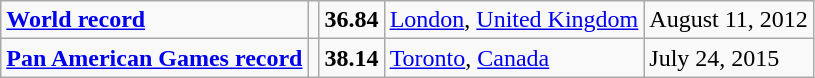<table class="wikitable">
<tr>
<td><strong><a href='#'>World record</a></strong></td>
<td></td>
<td><strong>36.84</strong></td>
<td><a href='#'>London</a>, <a href='#'>United Kingdom</a></td>
<td>August 11, 2012</td>
</tr>
<tr>
<td><strong><a href='#'>Pan American Games record</a></strong></td>
<td></td>
<td><strong>38.14</strong></td>
<td><a href='#'>Toronto</a>, <a href='#'>Canada</a></td>
<td>July 24, 2015</td>
</tr>
</table>
